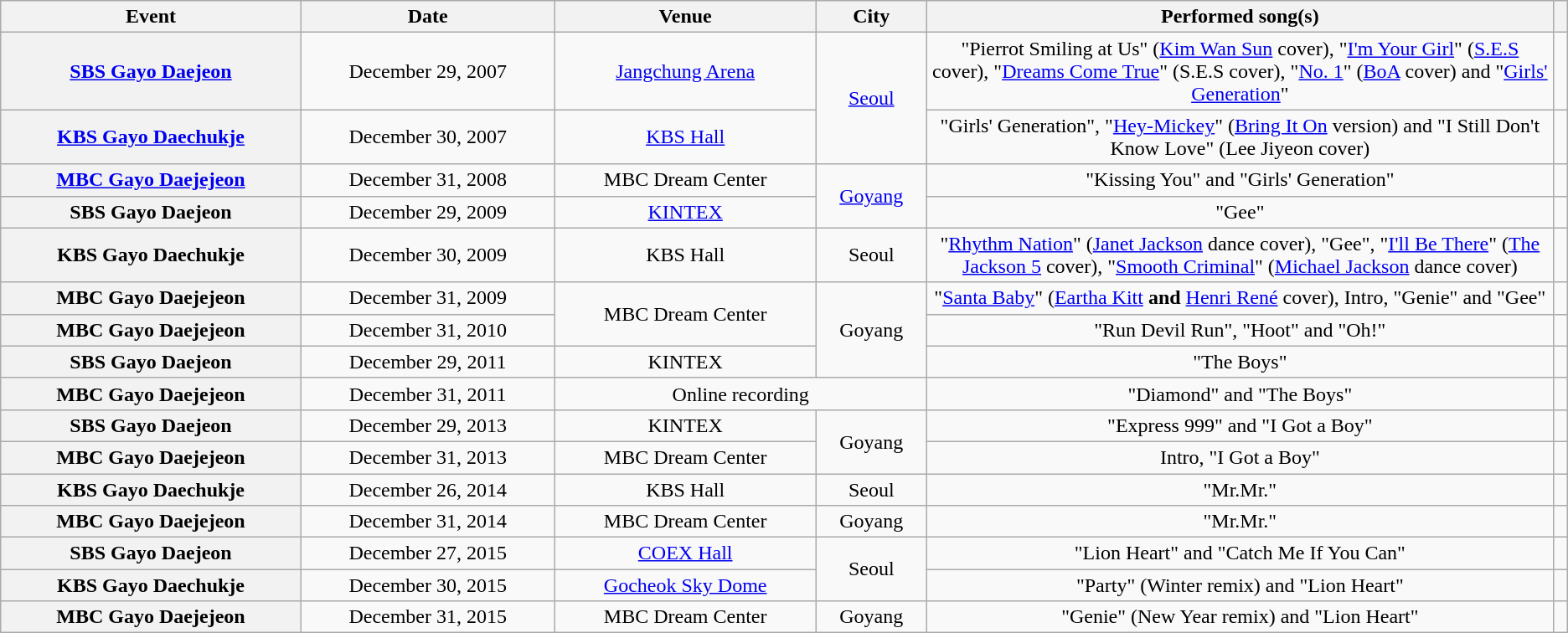<table class="wikitable sortable plainrowheaders" style="text-align:center;">
<tr>
<th scope="col">Event</th>
<th scope="col">Date</th>
<th scope="col">Venue</th>
<th scope="col">City</th>
<th scope="col" style="width:40%">Performed song(s)</th>
<th class="unsortable" scope="col"></th>
</tr>
<tr>
<th scope="row"><a href='#'>SBS Gayo Daejeon</a></th>
<td>December 29, 2007</td>
<td><a href='#'>Jangchung Arena</a></td>
<td rowspan="2"><a href='#'>Seoul</a></td>
<td>"Pierrot Smiling at Us" (<a href='#'>Kim Wan Sun</a> cover), "<a href='#'>I'm Your Girl</a>" (<a href='#'>S.E.S</a> cover), "<a href='#'>Dreams Come True</a>" (S.E.S cover), "<a href='#'>No. 1</a>" (<a href='#'>BoA</a> cover) and "<a href='#'>Girls' Generation</a>"</td>
<td></td>
</tr>
<tr>
<th scope="row"><a href='#'>KBS Gayo Daechukje</a></th>
<td>December 30, 2007</td>
<td><a href='#'>KBS Hall</a></td>
<td>"Girls' Generation", "<a href='#'>Hey-Mickey</a>" (<a href='#'>Bring It On</a> version) and "I Still Don't Know Love" (Lee Jiyeon cover)</td>
<td></td>
</tr>
<tr>
<th scope="row"><a href='#'>MBC Gayo Daejejeon</a></th>
<td>December 31, 2008</td>
<td>MBC Dream Center</td>
<td rowspan="2"><a href='#'>Goyang</a></td>
<td>"Kissing You" and "Girls' Generation"</td>
<td></td>
</tr>
<tr>
<th scope="row">SBS Gayo Daejeon</th>
<td>December 29, 2009</td>
<td><a href='#'>KINTEX</a></td>
<td>"Gee"</td>
<td></td>
</tr>
<tr>
<th scope="row">KBS Gayo Daechukje</th>
<td>December 30, 2009</td>
<td>KBS Hall</td>
<td>Seoul</td>
<td>"<a href='#'>Rhythm Nation</a>" (<a href='#'>Janet Jackson</a> dance cover), "Gee", "<a href='#'>I'll Be There</a>" (<a href='#'>The Jackson 5</a> cover), "<a href='#'>Smooth Criminal</a>" (<a href='#'>Michael Jackson</a> dance cover)</td>
<td></td>
</tr>
<tr>
<th scope="row">MBC Gayo Daejejeon</th>
<td>December 31, 2009</td>
<td rowspan="2">MBC Dream Center</td>
<td rowspan="3">Goyang</td>
<td>"<a href='#'>Santa Baby</a>" (<a href='#'>Eartha Kitt</a> <strong>and</strong> <a href='#'>Henri René</a> cover), Intro, "Genie" and "Gee"</td>
<td></td>
</tr>
<tr>
<th scope="row">MBC Gayo Daejejeon</th>
<td>December 31, 2010</td>
<td>"Run Devil Run", "Hoot" and "Oh!"</td>
<td></td>
</tr>
<tr>
<th scope="row">SBS Gayo Daejeon</th>
<td>December 29, 2011</td>
<td>KINTEX</td>
<td>"The Boys"</td>
<td></td>
</tr>
<tr>
<th scope="row">MBC Gayo Daejejeon</th>
<td>December 31, 2011</td>
<td colspan="2">Online recording</td>
<td>"Diamond" and "The Boys"</td>
<td></td>
</tr>
<tr>
<th scope="row">SBS Gayo Daejeon</th>
<td>December 29, 2013</td>
<td>KINTEX</td>
<td rowspan="2">Goyang</td>
<td>"Express 999" and "I Got a Boy"</td>
<td></td>
</tr>
<tr>
<th scope="row">MBC Gayo Daejejeon</th>
<td>December 31, 2013</td>
<td>MBC Dream Center</td>
<td>Intro, "I Got a Boy"</td>
<td></td>
</tr>
<tr>
<th scope="row">KBS Gayo Daechukje</th>
<td>December 26, 2014</td>
<td>KBS Hall</td>
<td>Seoul</td>
<td>"Mr.Mr."</td>
<td></td>
</tr>
<tr>
<th scope="row">MBC Gayo Daejejeon</th>
<td>December 31, 2014</td>
<td>MBC Dream Center</td>
<td>Goyang</td>
<td>"Mr.Mr."</td>
<td></td>
</tr>
<tr>
<th scope="row">SBS Gayo Daejeon</th>
<td>December 27, 2015</td>
<td><a href='#'>COEX Hall</a></td>
<td rowspan="2">Seoul</td>
<td>"Lion Heart" and "Catch Me If You Can"</td>
<td></td>
</tr>
<tr>
<th scope="row">KBS Gayo Daechukje</th>
<td>December 30, 2015</td>
<td><a href='#'>Gocheok Sky Dome</a></td>
<td>"Party" (Winter remix) and "Lion Heart"</td>
<td></td>
</tr>
<tr>
<th scope="row">MBC Gayo Daejejeon</th>
<td>December 31, 2015</td>
<td>MBC Dream Center</td>
<td>Goyang</td>
<td>"Genie" (New Year remix) and "Lion Heart"</td>
<td></td>
</tr>
</table>
